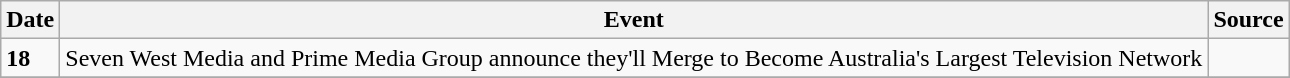<table class="wikitable">
<tr>
<th>Date</th>
<th>Event</th>
<th>Source</th>
</tr>
<tr>
<td><strong>18</strong></td>
<td>Seven West Media and Prime Media Group announce they'll Merge to Become Australia's Largest Television Network</td>
<td></td>
</tr>
<tr>
</tr>
</table>
